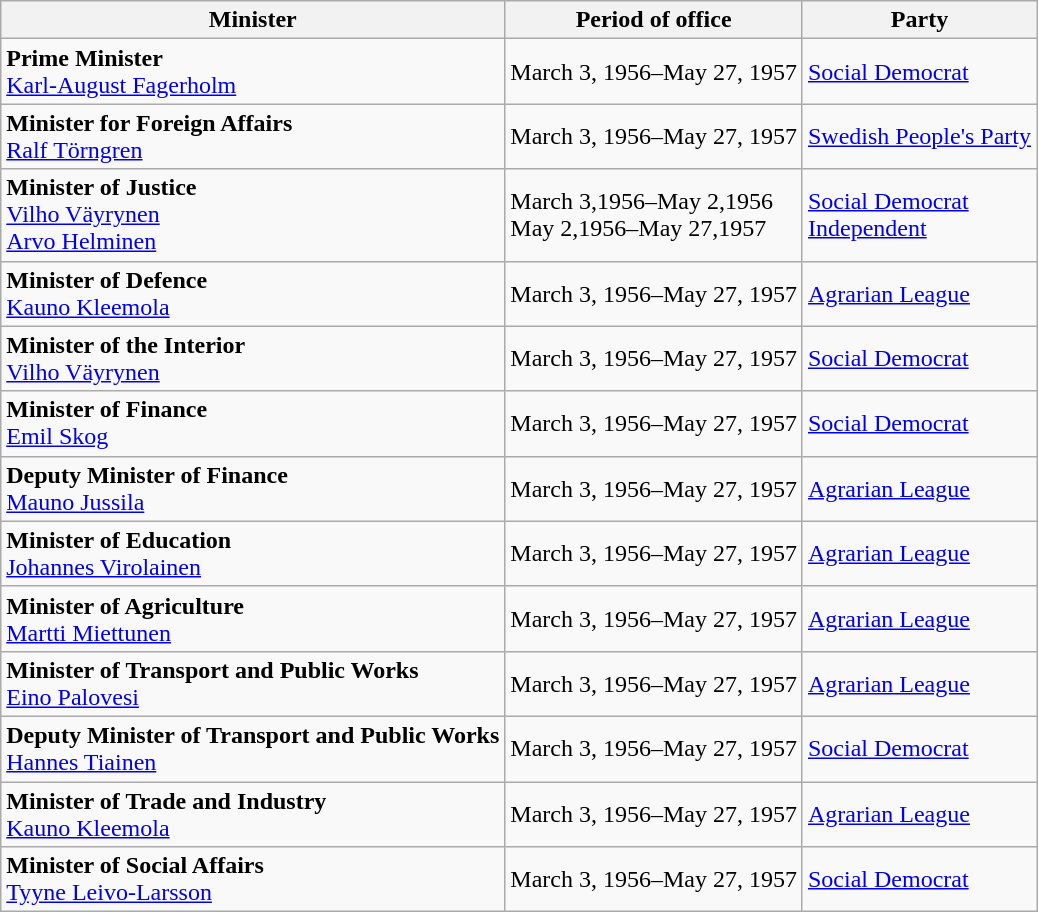<table class="wikitable">
<tr>
<th>Minister</th>
<th>Period of office</th>
<th>Party</th>
</tr>
<tr>
<td><strong>Prime Minister</strong><br><a href='#'>Karl-August Fagerholm</a></td>
<td>March 3, 1956–May 27, 1957</td>
<td><a href='#'>Social Democrat</a></td>
</tr>
<tr>
<td><strong>Minister for Foreign Affairs </strong><br><a href='#'>Ralf Törngren</a></td>
<td>March 3, 1956–May 27, 1957</td>
<td><a href='#'>Swedish People's Party</a></td>
</tr>
<tr>
<td><strong>Minister of Justice</strong><br><a href='#'>Vilho Väyrynen</a><br><a href='#'>Arvo Helminen</a></td>
<td>March 3,1956–May 2,1956<br>May 2,1956–May 27,1957</td>
<td><a href='#'>Social Democrat</a><br> <a href='#'>Independent</a></td>
</tr>
<tr>
<td><strong>Minister of Defence</strong><br><a href='#'>Kauno Kleemola</a></td>
<td>March 3, 1956–May 27, 1957</td>
<td><a href='#'>Agrarian League</a></td>
</tr>
<tr>
<td><strong>Minister of the Interior</strong><br><a href='#'>Vilho Väyrynen</a></td>
<td>March 3, 1956–May 27, 1957</td>
<td><a href='#'>Social Democrat</a></td>
</tr>
<tr>
<td><strong>Minister of Finance</strong><br><a href='#'>Emil Skog</a></td>
<td>March 3, 1956–May 27, 1957</td>
<td><a href='#'>Social Democrat</a></td>
</tr>
<tr>
<td><strong>Deputy Minister of Finance</strong><br><a href='#'>Mauno Jussila</a></td>
<td>March 3, 1956–May 27, 1957</td>
<td><a href='#'>Agrarian League</a></td>
</tr>
<tr>
<td><strong>Minister of Education</strong><br><a href='#'>Johannes Virolainen</a></td>
<td>March 3, 1956–May 27, 1957</td>
<td><a href='#'>Agrarian League</a></td>
</tr>
<tr>
<td><strong>Minister of Agriculture</strong><br><a href='#'>Martti Miettunen</a></td>
<td>March 3, 1956–May 27, 1957</td>
<td><a href='#'>Agrarian League</a></td>
</tr>
<tr>
<td><strong>Minister of Transport and Public Works</strong><br><a href='#'>Eino Palovesi</a></td>
<td>March 3, 1956–May 27, 1957</td>
<td><a href='#'>Agrarian League</a></td>
</tr>
<tr>
<td><strong>Deputy Minister of Transport and Public Works</strong><br><a href='#'>Hannes Tiainen</a></td>
<td>March 3, 1956–May 27, 1957</td>
<td><a href='#'>Social Democrat</a></td>
</tr>
<tr>
<td><strong>Minister of Trade and Industry</strong><br><a href='#'>Kauno Kleemola</a></td>
<td>March 3, 1956–May 27, 1957</td>
<td><a href='#'>Agrarian League</a></td>
</tr>
<tr>
<td><strong>Minister of Social Affairs</strong><br><a href='#'>Tyyne Leivo-Larsson</a></td>
<td>March 3, 1956–May 27, 1957</td>
<td><a href='#'>Social Democrat</a></td>
</tr>
</table>
